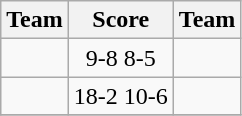<table class=wikitable style="border:1px solid #AAAAAA;">
<tr>
<th>Team</th>
<th>Score</th>
<th>Team</th>
</tr>
<tr>
<td><strong></strong></td>
<td align="center">9-8 8-5</td>
<td></td>
</tr>
<tr>
<td><strong></strong></td>
<td align="center">18-2 10-6</td>
<td></td>
</tr>
<tr>
</tr>
</table>
